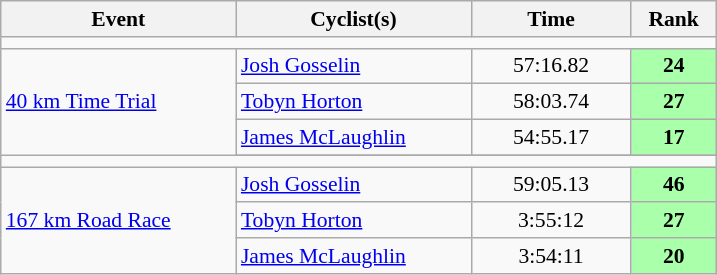<table class=wikitable style="font-size:90%">
<tr>
<th width=150>Event</th>
<th width=150>Cyclist(s)</th>
<th width=100>Time</th>
<th width=50>Rank</th>
</tr>
<tr>
<td colspan=4 height=1></td>
</tr>
<tr>
<td rowspan=4><a href='#'>40 km Time Trial</a></td>
<td><a href='#'>Josh Gosselin</a></td>
<td style="text-align:center">57:16.82</td>
<td style="text-align:center" bgcolor="aaffaa"><strong>24</strong></td>
</tr>
<tr>
<td><a href='#'>Tobyn Horton</a></td>
<td style="text-align:center">58:03.74</td>
<td style="text-align:center" bgcolor="aaffaa"><strong>27</strong></td>
</tr>
<tr>
<td><a href='#'>James McLaughlin</a></td>
<td style="text-align:center">54:55.17</td>
<td style="text-align:center" bgcolor="aaffaa"><strong>17</strong></td>
</tr>
<tr>
</tr>
<tr>
<td colspan=4 height=1></td>
</tr>
<tr>
<td rowspan=3><a href='#'>167 km Road Race</a></td>
<td><a href='#'>Josh Gosselin</a></td>
<td style="text-align:center;">59:05.13</td>
<td style="text-align:center" bgcolor="aaffaa"><strong>46</strong></td>
</tr>
<tr>
<td><a href='#'>Tobyn Horton</a></td>
<td style="text-align:center;">3:55:12</td>
<td style="text-align:center" bgcolor="aaffaa"><strong>27</strong></td>
</tr>
<tr>
<td><a href='#'>James McLaughlin</a></td>
<td style="text-align:center;">3:54:11</td>
<td style="text-align:center" bgcolor="aaffaa"><strong>20</strong></td>
</tr>
</table>
